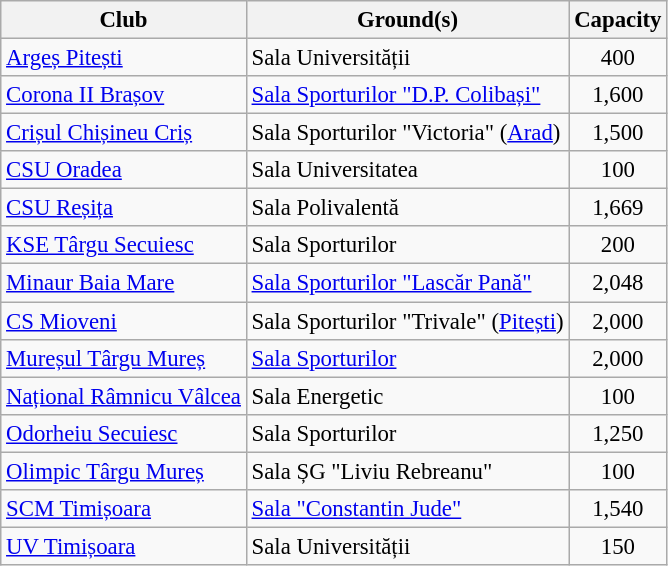<table class="wikitable sortable" style="font-size:95%;">
<tr>
<th>Club</th>
<th>Ground(s)</th>
<th>Capacity</th>
</tr>
<tr>
<td><a href='#'>Argeș Pitești</a></td>
<td>Sala Universității</td>
<td align=center>400</td>
</tr>
<tr>
<td><a href='#'>Corona II Brașov</a></td>
<td><a href='#'>Sala Sporturilor "D.P. Colibași"</a></td>
<td align="center">1,600</td>
</tr>
<tr>
<td><a href='#'>Crișul Chișineu Criș</a></td>
<td>Sala Sporturilor "Victoria" (<a href='#'>Arad</a>)</td>
<td align=center>1,500</td>
</tr>
<tr>
<td><a href='#'>CSU Oradea</a></td>
<td>Sala Universitatea</td>
<td align=center>100</td>
</tr>
<tr>
<td><a href='#'>CSU Reșița</a></td>
<td>Sala Polivalentă</td>
<td align=center>1,669</td>
</tr>
<tr>
<td><a href='#'>KSE Târgu Secuiesc</a></td>
<td>Sala Sporturilor</td>
<td align=center>200</td>
</tr>
<tr>
<td><a href='#'>Minaur Baia Mare</a></td>
<td><a href='#'>Sala Sporturilor "Lascăr Pană"</a></td>
<td align=center>2,048</td>
</tr>
<tr>
<td><a href='#'>CS Mioveni</a></td>
<td>Sala Sporturilor "Trivale" (<a href='#'>Pitești</a>)</td>
<td align=center>2,000</td>
</tr>
<tr>
<td><a href='#'>Mureșul Târgu Mureș</a></td>
<td><a href='#'>Sala Sporturilor</a></td>
<td align=center>2,000</td>
</tr>
<tr>
<td><a href='#'>Național Râmnicu Vâlcea</a></td>
<td>Sala Energetic</td>
<td align=center>100</td>
</tr>
<tr>
<td><a href='#'>Odorheiu Secuiesc</a></td>
<td>Sala Sporturilor</td>
<td align=center>1,250</td>
</tr>
<tr>
<td><a href='#'>Olimpic Târgu Mureș</a></td>
<td>Sala ȘG "Liviu Rebreanu"</td>
<td align=center>100</td>
</tr>
<tr>
<td><a href='#'>SCM Timișoara</a></td>
<td><a href='#'>Sala "Constantin Jude"</a></td>
<td align=center>1,540</td>
</tr>
<tr>
<td><a href='#'>UV Timișoara</a></td>
<td>Sala Universității</td>
<td align=center>150</td>
</tr>
</table>
